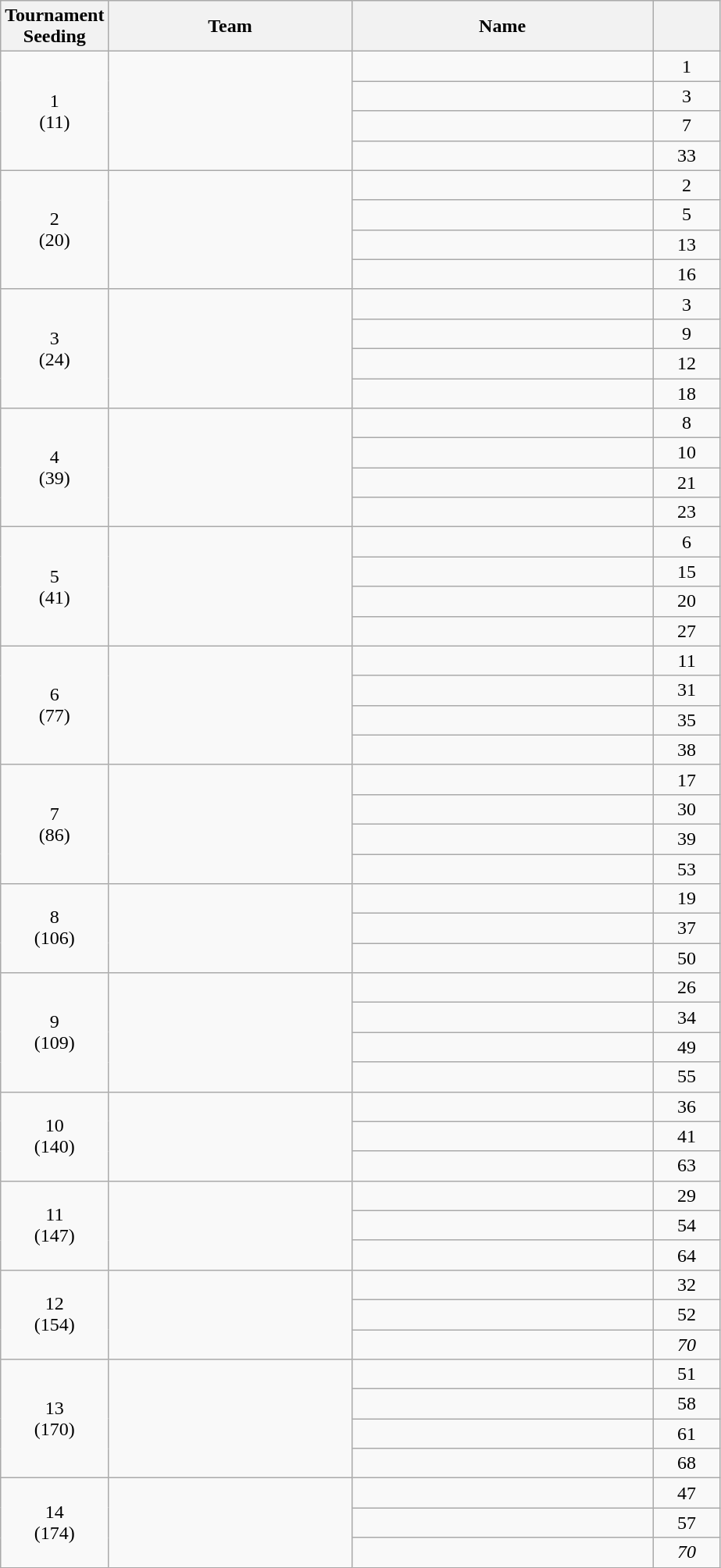<table class="wikitable" style="text-align:center">
<tr>
<th width="50">Tournament Seeding</th>
<th width="200">Team</th>
<th width="250">Name</th>
<th width="50"></th>
</tr>
<tr>
<td rowspan="4">1<br>(11)</td>
<td rowspan="4" align="left"></td>
<td align="left"></td>
<td>1</td>
</tr>
<tr>
<td align="left"></td>
<td>3</td>
</tr>
<tr>
<td align="left"></td>
<td>7</td>
</tr>
<tr>
<td align="left"></td>
<td>33</td>
</tr>
<tr>
<td rowspan="4">2<br>(20)</td>
<td rowspan="4" align="left"></td>
<td align="left"></td>
<td>2</td>
</tr>
<tr>
<td align="left"></td>
<td>5</td>
</tr>
<tr>
<td align="left"></td>
<td>13</td>
</tr>
<tr>
<td align="left"></td>
<td>16</td>
</tr>
<tr>
<td rowspan="4">3<br>(24)</td>
<td rowspan="4" align="left"></td>
<td align="left"></td>
<td>3</td>
</tr>
<tr>
<td align="left"></td>
<td>9</td>
</tr>
<tr>
<td align="left"></td>
<td>12</td>
</tr>
<tr>
<td align="left"></td>
<td>18</td>
</tr>
<tr>
<td rowspan="4">4<br>(39)</td>
<td rowspan="4" align="left"></td>
<td align="left"></td>
<td>8</td>
</tr>
<tr>
<td align="left"></td>
<td>10</td>
</tr>
<tr>
<td align="left"></td>
<td>21</td>
</tr>
<tr>
<td align="left"></td>
<td>23</td>
</tr>
<tr>
<td rowspan="4">5<br>(41)</td>
<td rowspan="4" align="left"></td>
<td align="left"></td>
<td>6</td>
</tr>
<tr>
<td align="left"></td>
<td>15</td>
</tr>
<tr>
<td align="left"></td>
<td>20</td>
</tr>
<tr>
<td align="left"></td>
<td>27</td>
</tr>
<tr>
<td rowspan="4">6<br>(77)</td>
<td rowspan="4" align="left"></td>
<td align="left"></td>
<td>11</td>
</tr>
<tr>
<td align="left"></td>
<td>31</td>
</tr>
<tr>
<td align="left"></td>
<td>35</td>
</tr>
<tr>
<td align="left"></td>
<td>38</td>
</tr>
<tr>
<td rowspan="4">7<br>(86)</td>
<td rowspan="4" align="left"></td>
<td align="left"></td>
<td>17</td>
</tr>
<tr>
<td align="left"></td>
<td>30</td>
</tr>
<tr>
<td align="left"></td>
<td>39</td>
</tr>
<tr>
<td align="left"></td>
<td>53</td>
</tr>
<tr>
<td rowspan="3">8<br>(106)</td>
<td rowspan="3" align="left"></td>
<td align="left"></td>
<td>19</td>
</tr>
<tr>
<td align="left"></td>
<td>37</td>
</tr>
<tr>
<td align="left"></td>
<td>50</td>
</tr>
<tr>
<td rowspan="4">9<br>(109)</td>
<td rowspan="4" align="left"></td>
<td align="left"></td>
<td>26</td>
</tr>
<tr>
<td align="left"></td>
<td>34</td>
</tr>
<tr>
<td align="left"></td>
<td>49</td>
</tr>
<tr>
<td align="left"></td>
<td>55</td>
</tr>
<tr>
<td rowspan="3">10<br>(140)</td>
<td rowspan="3" align="left"></td>
<td align="left"></td>
<td>36</td>
</tr>
<tr>
<td align="left"></td>
<td>41</td>
</tr>
<tr>
<td align="left"></td>
<td>63</td>
</tr>
<tr>
<td rowspan="3">11<br>(147)</td>
<td rowspan="3" align="left"></td>
<td align="left"></td>
<td>29</td>
</tr>
<tr>
<td align="left"></td>
<td>54</td>
</tr>
<tr>
<td align="left"></td>
<td>64</td>
</tr>
<tr>
<td rowspan="3">12<br>(154)</td>
<td rowspan="3" align="left"></td>
<td align="left"></td>
<td>32</td>
</tr>
<tr>
<td align="left"></td>
<td>52</td>
</tr>
<tr>
<td align="left"><em></em></td>
<td><em>70</em></td>
</tr>
<tr>
<td rowspan="4">13<br>(170)</td>
<td rowspan="4" align="left"></td>
<td align="left"></td>
<td>51</td>
</tr>
<tr>
<td align="left"></td>
<td>58</td>
</tr>
<tr>
<td align="left"></td>
<td>61</td>
</tr>
<tr>
<td align="left"></td>
<td>68</td>
</tr>
<tr>
<td rowspan="3">14<br>(174)</td>
<td rowspan="3" align="left"></td>
<td align="left"></td>
<td>47</td>
</tr>
<tr>
<td align="left"></td>
<td>57</td>
</tr>
<tr>
<td align="left"><em></em></td>
<td><em>70</em></td>
</tr>
</table>
